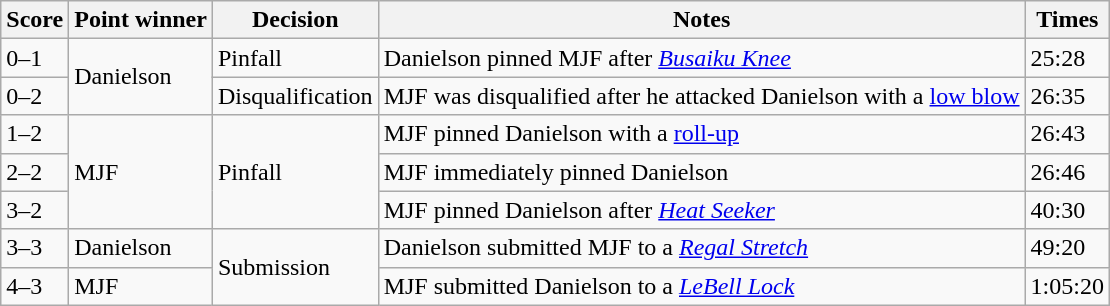<table class="wikitable">
<tr>
<th>Score</th>
<th>Point winner</th>
<th>Decision</th>
<th>Notes</th>
<th>Times</th>
</tr>
<tr>
<td>0–1</td>
<td rowspan=2>Danielson</td>
<td>Pinfall</td>
<td>Danielson pinned MJF after <em><a href='#'>Busaiku Knee</a></em></td>
<td>25:28</td>
</tr>
<tr>
<td>0–2</td>
<td>Disqualification</td>
<td>MJF was disqualified after he attacked Danielson with a <a href='#'>low blow</a></td>
<td>26:35</td>
</tr>
<tr>
<td>1–2</td>
<td rowspan=3>MJF</td>
<td rowspan=3>Pinfall</td>
<td>MJF pinned Danielson with a <a href='#'>roll-up</a></td>
<td>26:43</td>
</tr>
<tr>
<td>2–2</td>
<td>MJF immediately pinned Danielson</td>
<td>26:46</td>
</tr>
<tr>
<td>3–2</td>
<td>MJF pinned Danielson after <em><a href='#'>Heat Seeker</a></em></td>
<td>40:30</td>
</tr>
<tr>
<td>3–3</td>
<td>Danielson</td>
<td rowspan=2>Submission</td>
<td>Danielson submitted MJF to a <em><a href='#'>Regal Stretch</a></em></td>
<td>49:20</td>
</tr>
<tr>
<td>4–3</td>
<td>MJF</td>
<td>MJF submitted Danielson to a <em><a href='#'>LeBell Lock</a></em></td>
<td>1:05:20</td>
</tr>
</table>
